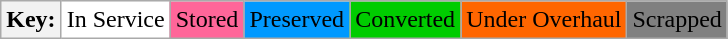<table class="wikitable">
<tr>
<th>Key:</th>
<td bgcolor=#FFFFFF>In Service</td>
<td bgcolor=#FF6699>Stored</td>
<td bgcolor=#0099FF>Preserved</td>
<td bgcolor=#00CC00>Converted</td>
<td bgcolor=#FF6600>Under Overhaul</td>
<td bgcolor=#808080>Scrapped</td>
</tr>
</table>
